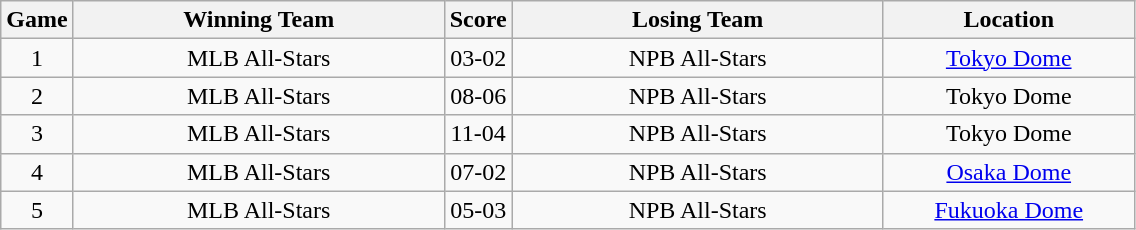<table class="wikitable">
<tr>
<th>Game</th>
<th>Winning Team</th>
<th>Score</th>
<th>Losing Team</th>
<th>Location</th>
</tr>
<tr>
<td style="width: 2em; text-align:center">1</td>
<td style="width:15em; text-align:center">MLB All-Stars</td>
<td style="width: 2em; text-align:center">03-02</td>
<td style="width:15em; text-align:center">NPB All-Stars</td>
<td style="width:10em; text-align:center"><a href='#'>Tokyo Dome</a></td>
</tr>
<tr>
<td style="text-align:center">2</td>
<td style="text-align:center">MLB All-Stars</td>
<td style="text-align:center">08-06</td>
<td style="text-align:center">NPB All-Stars</td>
<td style="text-align:center">Tokyo Dome</td>
</tr>
<tr>
<td style="text-align:center">3</td>
<td style="text-align:center">MLB All-Stars</td>
<td style="text-align:center">11-04</td>
<td style="text-align:center">NPB All-Stars</td>
<td style="text-align:center">Tokyo Dome</td>
</tr>
<tr>
<td style="text-align:center">4</td>
<td style="text-align:center">MLB All-Stars</td>
<td style="text-align:center">07-02</td>
<td style="text-align:center">NPB All-Stars</td>
<td style="text-align:center"><a href='#'>Osaka Dome</a></td>
</tr>
<tr>
<td style="text-align:center">5</td>
<td style="text-align:center">MLB All-Stars</td>
<td style="text-align:center">05-03</td>
<td style="text-align:center">NPB All-Stars</td>
<td style="text-align:center"><a href='#'>Fukuoka Dome</a></td>
</tr>
</table>
